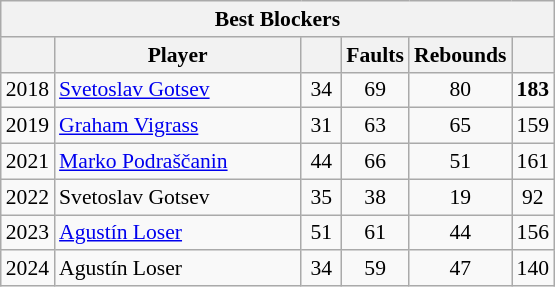<table class="wikitable sortable" style=font-size:90%>
<tr>
<th colspan=7>Best Blockers</th>
</tr>
<tr>
<th></th>
<th width=158>Player</th>
<th width=20></th>
<th width=20>Faults</th>
<th width=20>Rebounds</th>
<th width=20></th>
</tr>
<tr>
<td>2018</td>
<td> <a href='#'>Svetoslav Gotsev</a></td>
<td align=center>34</td>
<td align=center>69</td>
<td align=center>80</td>
<td align=center><strong>183</strong></td>
</tr>
<tr>
<td>2019</td>
<td> <a href='#'>Graham Vigrass</a></td>
<td align=center>31</td>
<td align=center>63</td>
<td align=center>65</td>
<td align=center>159</td>
</tr>
<tr>
<td>2021</td>
<td> <a href='#'>Marko Podraščanin</a></td>
<td align=center>44</td>
<td align=center>66</td>
<td align=center>51</td>
<td align=center>161</td>
</tr>
<tr>
<td>2022</td>
<td> Svetoslav Gotsev</td>
<td align=center>35</td>
<td align=center>38</td>
<td align=center>19</td>
<td align=center>92</td>
</tr>
<tr>
<td>2023</td>
<td> <a href='#'>Agustín Loser</a></td>
<td align=center>51</td>
<td align=center>61</td>
<td align=center>44</td>
<td align=center>156</td>
</tr>
<tr>
<td>2024</td>
<td> Agustín Loser</td>
<td align=center>34</td>
<td align=center>59</td>
<td align=center>47</td>
<td align=center>140</td>
</tr>
</table>
